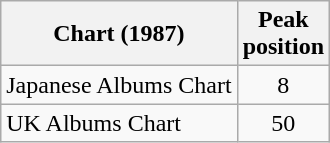<table class="wikitable sortable" style="text-align:center;">
<tr>
<th>Chart (1987)</th>
<th>Peak<br>position</th>
</tr>
<tr>
<td align="left">Japanese Albums Chart</td>
<td>8</td>
</tr>
<tr>
<td align="left">UK Albums Chart</td>
<td>50</td>
</tr>
</table>
